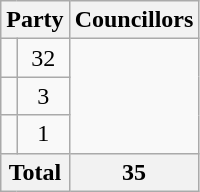<table class="wikitable">
<tr>
<th colspan=2>Party</th>
<th>Councillors</th>
</tr>
<tr>
<td></td>
<td align=center>32</td>
</tr>
<tr>
<td></td>
<td align=center>3</td>
</tr>
<tr>
<td></td>
<td align=center>1</td>
</tr>
<tr>
<th colspan=2>Total</th>
<th align=center>35</th>
</tr>
</table>
